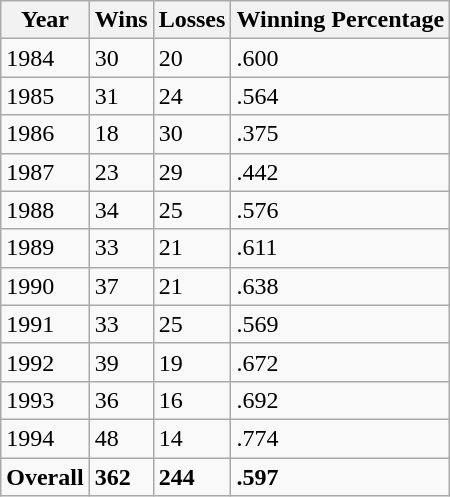<table class="wikitable collapsible collapsed">
<tr>
<th>Year</th>
<th>Wins</th>
<th>Losses</th>
<th>Winning Percentage</th>
</tr>
<tr>
<td>1984</td>
<td>30</td>
<td>20</td>
<td>.600</td>
</tr>
<tr>
<td>1985</td>
<td>31</td>
<td>24</td>
<td>.564</td>
</tr>
<tr>
<td>1986</td>
<td>18</td>
<td>30</td>
<td>.375</td>
</tr>
<tr>
<td>1987</td>
<td>23</td>
<td>29</td>
<td>.442</td>
</tr>
<tr>
<td>1988</td>
<td>34</td>
<td>25</td>
<td>.576</td>
</tr>
<tr>
<td>1989</td>
<td>33</td>
<td>21</td>
<td>.611</td>
</tr>
<tr>
<td>1990</td>
<td>37</td>
<td>21</td>
<td>.638</td>
</tr>
<tr>
<td>1991</td>
<td>33</td>
<td>25</td>
<td>.569</td>
</tr>
<tr>
<td>1992</td>
<td>39</td>
<td>19</td>
<td>.672</td>
</tr>
<tr>
<td>1993</td>
<td>36</td>
<td>16</td>
<td>.692</td>
</tr>
<tr>
<td>1994</td>
<td>48</td>
<td>14</td>
<td>.774</td>
</tr>
<tr>
<td><strong>Overall</strong></td>
<td><strong>362</strong></td>
<td><strong>244</strong></td>
<td><strong>.597</strong></td>
</tr>
</table>
